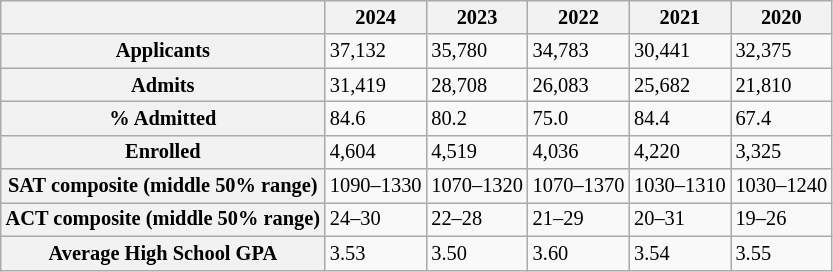<table class="wikitable floatright" style="text-align:left; font-size:85%; margin-right:1em;">
<tr>
<th></th>
<th>2024</th>
<th>2023</th>
<th>2022</th>
<th>2021</th>
<th>2020</th>
</tr>
<tr>
<th>Applicants</th>
<td>37,132</td>
<td>35,780</td>
<td>34,783</td>
<td>30,441</td>
<td>32,375</td>
</tr>
<tr>
<th>Admits</th>
<td>31,419</td>
<td>28,708</td>
<td>26,083</td>
<td>25,682</td>
<td>21,810</td>
</tr>
<tr>
<th>% Admitted</th>
<td>84.6</td>
<td>80.2</td>
<td>75.0</td>
<td>84.4</td>
<td>67.4</td>
</tr>
<tr>
<th>Enrolled</th>
<td>4,604</td>
<td>4,519</td>
<td>4,036</td>
<td>4,220</td>
<td>3,325</td>
</tr>
<tr>
<th>SAT composite (middle 50% range)</th>
<td>1090–1330</td>
<td>1070–1320</td>
<td>1070–1370</td>
<td>1030–1310</td>
<td>1030–1240</td>
</tr>
<tr>
<th>ACT composite (middle 50% range)</th>
<td>24–30</td>
<td>22–28</td>
<td>21–29</td>
<td>20–31</td>
<td>19–26</td>
</tr>
<tr>
<th>Average High School GPA</th>
<td>3.53</td>
<td>3.50</td>
<td>3.60</td>
<td>3.54</td>
<td>3.55</td>
</tr>
</table>
